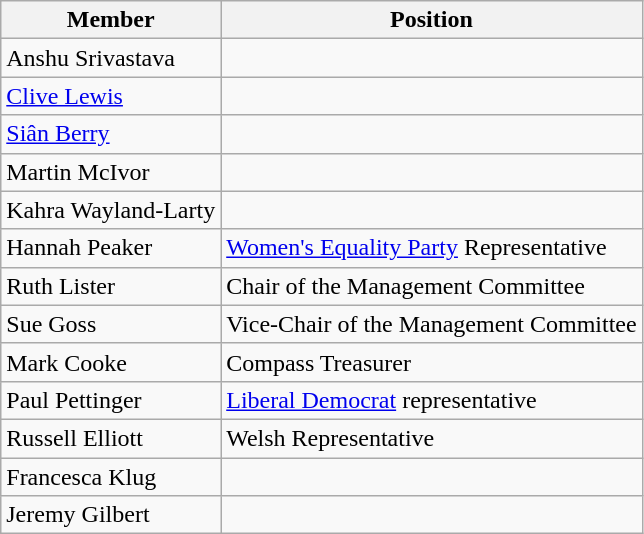<table class="wikitable sortable">
<tr>
<th>Member</th>
<th>Position</th>
</tr>
<tr>
<td>Anshu Srivastava</td>
<td></td>
</tr>
<tr>
<td><a href='#'>Clive Lewis</a></td>
<td></td>
</tr>
<tr>
<td><a href='#'>Siân Berry</a></td>
<td></td>
</tr>
<tr>
<td>Martin McIvor</td>
<td></td>
</tr>
<tr>
<td>Kahra Wayland-Larty</td>
<td></td>
</tr>
<tr>
<td>Hannah Peaker</td>
<td><a href='#'>Women's Equality Party</a> Representative</td>
</tr>
<tr>
<td>Ruth Lister</td>
<td>Chair of the Management Committee</td>
</tr>
<tr>
<td>Sue Goss</td>
<td>Vice-Chair of the Management Committee</td>
</tr>
<tr>
<td>Mark Cooke</td>
<td>Compass Treasurer</td>
</tr>
<tr>
<td>Paul Pettinger</td>
<td><a href='#'>Liberal Democrat</a> representative</td>
</tr>
<tr>
<td>Russell Elliott</td>
<td>Welsh Representative</td>
</tr>
<tr>
<td>Francesca Klug</td>
<td></td>
</tr>
<tr>
<td>Jeremy Gilbert</td>
<td></td>
</tr>
</table>
